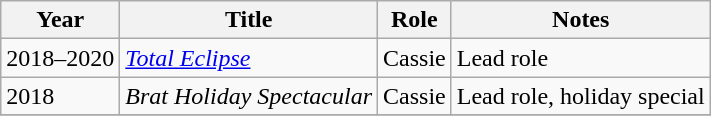<table class="wikitable sortable">
<tr>
<th>Year</th>
<th>Title</th>
<th>Role</th>
<th class="unsortable">Notes</th>
</tr>
<tr>
<td>2018–2020</td>
<td><em><a href='#'>Total Eclipse</a></em></td>
<td>Cassie</td>
<td>Lead role</td>
</tr>
<tr>
<td>2018</td>
<td><em>Brat Holiday Spectacular</em></td>
<td>Cassie</td>
<td>Lead role, holiday special</td>
</tr>
<tr>
</tr>
</table>
